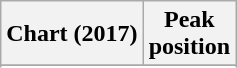<table class="wikitable sortable plainrowheaders" style="text-align:center">
<tr>
<th scope="col">Chart (2017)</th>
<th scope="col">Peak<br>position</th>
</tr>
<tr>
</tr>
<tr>
</tr>
<tr>
</tr>
</table>
